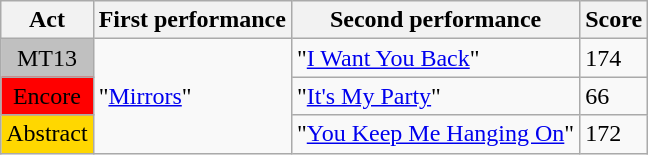<table class="wikitable">
<tr>
<th>Act</th>
<th>First performance</th>
<th>Second performance</th>
<th>Score</th>
</tr>
<tr>
<td style="background:silver; text-align:center;">MT13</td>
<td rowspan=3>"<a href='#'>Mirrors</a>"</td>
<td>"<a href='#'>I Want You Back</a>"</td>
<td>174</td>
</tr>
<tr>
<td style="background:red; text-align:center;">Encore</td>
<td>"<a href='#'>It's My Party</a>"</td>
<td>66</td>
</tr>
<tr>
<td style="background:gold; text-align:center;">Abstract</td>
<td>"<a href='#'>You Keep Me Hanging On</a>"</td>
<td>172</td>
</tr>
</table>
